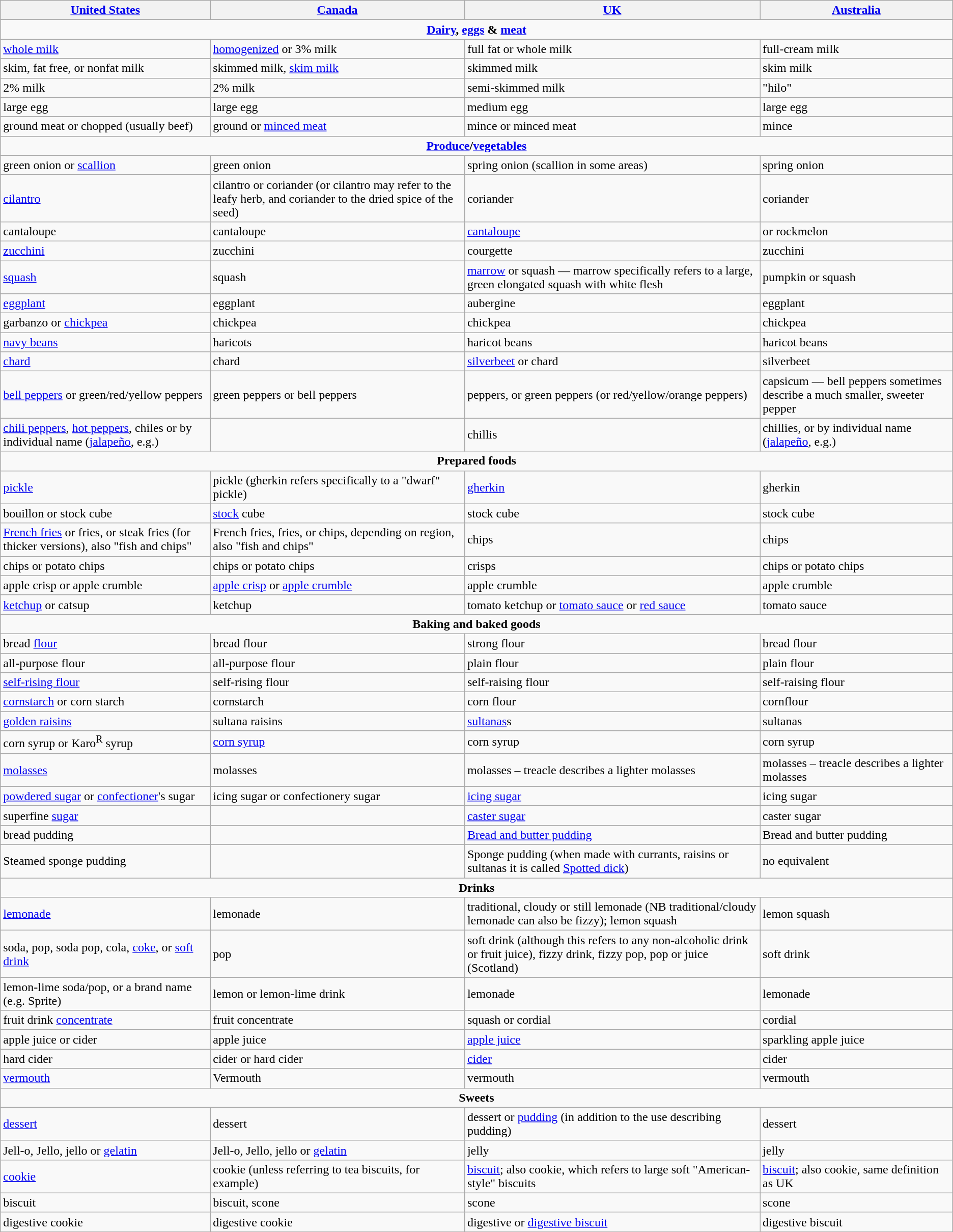<table class="wikitable">
<tr>
<th><strong><a href='#'>United States</a></strong></th>
<th><strong><a href='#'>Canada</a></strong></th>
<th><strong><a href='#'>UK</a></strong></th>
<th><strong><a href='#'>Australia</a></strong></th>
</tr>
<tr>
<td colspan=4 align=center><strong><a href='#'>Dairy</a>, <a href='#'>eggs</a> & <a href='#'>meat</a></strong></td>
</tr>
<tr>
<td><a href='#'>whole milk</a></td>
<td><a href='#'>homogenized</a> or 3% milk</td>
<td>full fat or whole milk</td>
<td>full-cream milk</td>
</tr>
<tr>
<td>skim, fat free, or nonfat milk</td>
<td>skimmed milk, <a href='#'>skim milk</a></td>
<td>skimmed milk</td>
<td>skim milk</td>
</tr>
<tr>
<td>2% milk</td>
<td>2% milk</td>
<td>semi-skimmed milk</td>
<td>"hilo"</td>
</tr>
<tr>
<td>large egg</td>
<td>large egg</td>
<td>medium egg</td>
<td>large egg</td>
</tr>
<tr>
<td>ground meat or chopped (usually beef)</td>
<td>ground or <a href='#'>minced meat</a></td>
<td>mince or minced meat</td>
<td>mince</td>
</tr>
<tr>
<td colspan=4 align=center><strong><a href='#'>Produce</a>/<a href='#'>vegetables</a></strong></td>
</tr>
<tr>
<td>green onion or <a href='#'>scallion</a></td>
<td>green onion</td>
<td>spring onion (scallion in some areas)</td>
<td>spring onion</td>
</tr>
<tr>
<td><a href='#'>cilantro</a></td>
<td>cilantro or coriander (or cilantro may refer to the leafy herb, and coriander to the dried spice of the seed)</td>
<td>coriander</td>
<td>coriander</td>
</tr>
<tr>
<td>cantaloupe</td>
<td>cantaloupe</td>
<td><a href='#'>cantaloupe</a></td>
<td>or rockmelon</td>
</tr>
<tr>
<td><a href='#'>zucchini</a></td>
<td>zucchini</td>
<td>courgette</td>
<td>zucchini</td>
</tr>
<tr>
<td><a href='#'>squash</a></td>
<td>squash</td>
<td><a href='#'>marrow</a> or squash — marrow specifically refers to a large, green elongated squash with white flesh</td>
<td>pumpkin or squash</td>
</tr>
<tr>
<td><a href='#'>eggplant</a></td>
<td>eggplant</td>
<td>aubergine</td>
<td>eggplant</td>
</tr>
<tr>
<td>garbanzo or <a href='#'>chickpea</a></td>
<td>chickpea</td>
<td>chickpea</td>
<td>chickpea</td>
</tr>
<tr>
<td><a href='#'>navy beans</a></td>
<td>haricots</td>
<td>haricot beans</td>
<td>haricot beans</td>
</tr>
<tr>
<td><a href='#'>chard</a></td>
<td>chard</td>
<td><a href='#'>silverbeet</a> or chard</td>
<td>silverbeet</td>
</tr>
<tr>
<td><a href='#'>bell peppers</a> or green/red/yellow peppers</td>
<td>green peppers or bell peppers</td>
<td>peppers, or green peppers (or red/yellow/orange peppers)</td>
<td>capsicum — bell peppers sometimes describe a much smaller, sweeter pepper</td>
</tr>
<tr>
<td><a href='#'>chili peppers</a>, <a href='#'>hot peppers</a>, chiles or by individual name (<a href='#'>jalapeño</a>, e.g.)</td>
<td></td>
<td>chillis</td>
<td>chillies, or by individual name (<a href='#'>jalapeño</a>, e.g.)</td>
</tr>
<tr>
<td colspan=4 align=center><strong>Prepared foods</strong></td>
</tr>
<tr>
<td><a href='#'>pickle</a></td>
<td>pickle (gherkin refers specifically to a "dwarf" pickle)</td>
<td><a href='#'>gherkin</a></td>
<td>gherkin</td>
</tr>
<tr>
<td>bouillon or stock cube</td>
<td><a href='#'>stock</a> cube</td>
<td>stock cube</td>
<td>stock cube</td>
</tr>
<tr>
<td><a href='#'>French fries</a> or fries, or steak fries (for thicker versions), also "fish and chips"</td>
<td>French fries, fries, or chips, depending on region, also "fish and chips"</td>
<td>chips</td>
<td>chips</td>
</tr>
<tr>
<td>chips or potato chips</td>
<td>chips or potato chips</td>
<td>crisps</td>
<td>chips or potato chips</td>
</tr>
<tr>
<td>apple crisp or apple crumble</td>
<td><a href='#'>apple crisp</a> or <a href='#'>apple crumble</a></td>
<td>apple crumble</td>
<td>apple crumble</td>
</tr>
<tr>
<td><a href='#'>ketchup</a> or catsup</td>
<td>ketchup</td>
<td>tomato ketchup or <a href='#'>tomato sauce</a> or <a href='#'>red sauce</a></td>
<td>tomato sauce</td>
</tr>
<tr>
<td colspan=4 align=center><strong>Baking and baked goods</strong></td>
</tr>
<tr>
<td>bread <a href='#'>flour</a></td>
<td>bread flour</td>
<td>strong flour</td>
<td>bread flour</td>
</tr>
<tr>
<td>all-purpose flour</td>
<td>all-purpose flour</td>
<td>plain flour</td>
<td>plain flour</td>
</tr>
<tr>
<td><a href='#'>self-rising flour</a></td>
<td>self-rising flour</td>
<td>self-raising flour</td>
<td>self-raising flour</td>
</tr>
<tr>
<td><a href='#'>cornstarch</a> or corn starch</td>
<td>cornstarch</td>
<td>corn flour</td>
<td>cornflour</td>
</tr>
<tr>
<td><a href='#'>golden raisins</a></td>
<td>sultana raisins</td>
<td><a href='#'>sultanas</a>s</td>
<td>sultanas</td>
</tr>
<tr>
<td>corn syrup or Karo<sup>R</sup> syrup</td>
<td><a href='#'>corn syrup</a></td>
<td>corn syrup</td>
<td>corn syrup</td>
</tr>
<tr>
<td><a href='#'>molasses</a></td>
<td>molasses</td>
<td>molasses – treacle describes a lighter molasses</td>
<td>molasses – treacle describes a lighter molasses</td>
</tr>
<tr>
<td><a href='#'>powdered sugar</a> or <a href='#'>confectioner</a>'s sugar</td>
<td>icing sugar or confectionery sugar</td>
<td><a href='#'>icing sugar</a></td>
<td>icing sugar</td>
</tr>
<tr>
<td>superfine <a href='#'>sugar</a></td>
<td></td>
<td><a href='#'>caster sugar</a></td>
<td>caster sugar</td>
</tr>
<tr>
<td>bread pudding</td>
<td></td>
<td><a href='#'>Bread and butter pudding</a></td>
<td>Bread and butter pudding</td>
</tr>
<tr>
<td>Steamed sponge pudding</td>
<td></td>
<td>Sponge pudding (when made with currants, raisins or sultanas it is called <a href='#'>Spotted dick</a>)</td>
<td>no equivalent</td>
</tr>
<tr>
<td colspan=4 align=center><strong>Drinks</strong></td>
</tr>
<tr>
<td><a href='#'>lemonade</a></td>
<td>lemonade</td>
<td>traditional, cloudy or still lemonade (NB traditional/cloudy lemonade can also be fizzy); lemon squash</td>
<td>lemon squash</td>
</tr>
<tr>
<td>soda, pop, soda pop, cola, <a href='#'>coke</a>, or <a href='#'>soft drink</a></td>
<td>pop</td>
<td>soft drink (although this refers to any non-alcoholic drink or fruit juice), fizzy drink, fizzy pop, pop or juice (Scotland)</td>
<td>soft drink</td>
</tr>
<tr>
<td>lemon-lime soda/pop, or a brand name (e.g. Sprite)</td>
<td>lemon or lemon-lime drink</td>
<td>lemonade</td>
<td>lemonade</td>
</tr>
<tr>
<td>fruit drink <a href='#'>concentrate</a></td>
<td>fruit concentrate</td>
<td>squash or cordial</td>
<td>cordial</td>
</tr>
<tr>
<td>apple juice or cider</td>
<td>apple juice</td>
<td><a href='#'>apple juice</a></td>
<td>sparkling apple juice</td>
</tr>
<tr>
<td>hard cider</td>
<td>cider or hard cider</td>
<td><a href='#'>cider</a></td>
<td>cider</td>
</tr>
<tr>
<td><a href='#'>vermouth</a></td>
<td>Vermouth</td>
<td>vermouth</td>
<td>vermouth</td>
</tr>
<tr>
<td colspan=4 align=center><strong>Sweets</strong></td>
</tr>
<tr>
<td><a href='#'>dessert</a></td>
<td>dessert</td>
<td>dessert or <a href='#'>pudding</a> (in addition to the use describing pudding)</td>
<td>dessert</td>
</tr>
<tr>
<td>Jell-o, Jello, jello or <a href='#'>gelatin</a></td>
<td>Jell-o, Jello, jello or <a href='#'>gelatin</a></td>
<td>jelly</td>
<td>jelly</td>
</tr>
<tr>
<td><a href='#'>cookie</a></td>
<td>cookie (unless referring to tea biscuits, for example)</td>
<td><a href='#'>biscuit</a>; also cookie, which refers to large soft "American-style" biscuits</td>
<td><a href='#'>biscuit</a>; also cookie, same definition as UK</td>
</tr>
<tr>
<td>biscuit</td>
<td>biscuit, scone</td>
<td>scone</td>
<td>scone</td>
</tr>
<tr>
<td>digestive cookie </td>
<td>digestive cookie</td>
<td>digestive or <a href='#'>digestive biscuit</a></td>
<td>digestive biscuit<br></td>
</tr>
</table>
